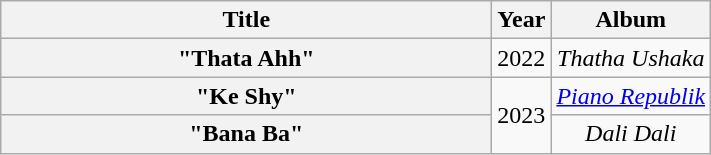<table class="wikitable plainrowheaders" style="text-align:center;">
<tr>
<th scope="col" style="width:20em;">Title</th>
<th scope="col">Year</th>
<th scope="col">Album</th>
</tr>
<tr>
<th scope="row">"Thata Ahh"<br></th>
<td>2022</td>
<td><em>Thatha Ushaka</em></td>
</tr>
<tr>
<th scope="row">"Ke Shy"<br></th>
<td rowspan="2">2023</td>
<td><em><a href='#'>Piano Republik</a></em></td>
</tr>
<tr>
<th scope="row">"Bana Ba"<br></th>
<td><em>Dali Dali</em></td>
</tr>
</table>
